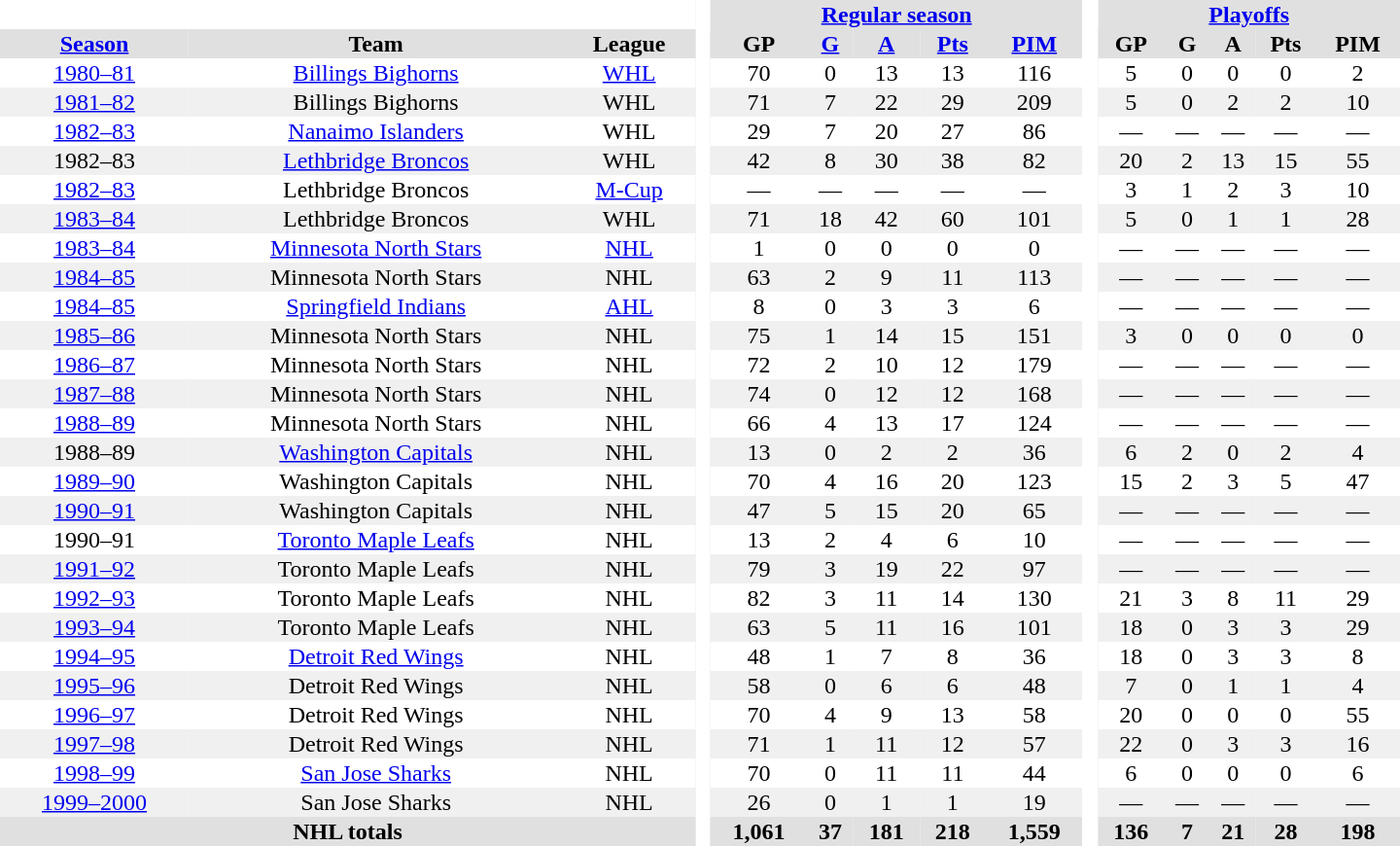<table border="0" cellpadding="1" cellspacing="0" style="text-align:center; width:60em">
<tr bgcolor="#e0e0e0">
<th colspan="3" bgcolor="#ffffff"> </th>
<th rowspan="99" bgcolor="#ffffff"> </th>
<th colspan="5"><a href='#'>Regular season</a></th>
<th rowspan="99" bgcolor="#ffffff"> </th>
<th colspan="5"><a href='#'>Playoffs</a></th>
</tr>
<tr bgcolor="#e0e0e0">
<th><a href='#'>Season</a></th>
<th>Team</th>
<th>League</th>
<th>GP</th>
<th><a href='#'>G</a></th>
<th><a href='#'>A</a></th>
<th><a href='#'>Pts</a></th>
<th><a href='#'>PIM</a></th>
<th>GP</th>
<th>G</th>
<th>A</th>
<th>Pts</th>
<th>PIM</th>
</tr>
<tr>
<td><a href='#'>1980–81</a></td>
<td><a href='#'>Billings Bighorns</a></td>
<td><a href='#'>WHL</a></td>
<td>70</td>
<td>0</td>
<td>13</td>
<td>13</td>
<td>116</td>
<td>5</td>
<td>0</td>
<td>0</td>
<td>0</td>
<td>2</td>
</tr>
<tr bgcolor="#f0f0f0">
<td><a href='#'>1981–82</a></td>
<td>Billings Bighorns</td>
<td>WHL</td>
<td>71</td>
<td>7</td>
<td>22</td>
<td>29</td>
<td>209</td>
<td>5</td>
<td>0</td>
<td>2</td>
<td>2</td>
<td>10</td>
</tr>
<tr>
<td><a href='#'>1982–83</a></td>
<td><a href='#'>Nanaimo Islanders</a></td>
<td>WHL</td>
<td>29</td>
<td>7</td>
<td>20</td>
<td>27</td>
<td>86</td>
<td>—</td>
<td>—</td>
<td>—</td>
<td>—</td>
<td>—</td>
</tr>
<tr bgcolor="#f0f0f0">
<td>1982–83</td>
<td><a href='#'>Lethbridge Broncos</a></td>
<td>WHL</td>
<td>42</td>
<td>8</td>
<td>30</td>
<td>38</td>
<td>82</td>
<td>20</td>
<td>2</td>
<td>13</td>
<td>15</td>
<td>55</td>
</tr>
<tr>
<td><a href='#'>1982–83</a></td>
<td>Lethbridge Broncos</td>
<td><a href='#'>M-Cup</a></td>
<td>—</td>
<td>—</td>
<td>—</td>
<td>—</td>
<td>—</td>
<td>3</td>
<td>1</td>
<td>2</td>
<td>3</td>
<td>10</td>
</tr>
<tr bgcolor="#f0f0f0">
<td><a href='#'>1983–84</a></td>
<td>Lethbridge Broncos</td>
<td>WHL</td>
<td>71</td>
<td>18</td>
<td>42</td>
<td>60</td>
<td>101</td>
<td>5</td>
<td>0</td>
<td>1</td>
<td>1</td>
<td>28</td>
</tr>
<tr>
<td><a href='#'>1983–84</a></td>
<td><a href='#'>Minnesota North Stars</a></td>
<td><a href='#'>NHL</a></td>
<td>1</td>
<td>0</td>
<td>0</td>
<td>0</td>
<td>0</td>
<td>—</td>
<td>—</td>
<td>—</td>
<td>—</td>
<td>—</td>
</tr>
<tr bgcolor="#f0f0f0">
<td><a href='#'>1984–85</a></td>
<td>Minnesota North Stars</td>
<td>NHL</td>
<td>63</td>
<td>2</td>
<td>9</td>
<td>11</td>
<td>113</td>
<td>—</td>
<td>—</td>
<td>—</td>
<td>—</td>
<td>—</td>
</tr>
<tr>
<td><a href='#'>1984–85</a></td>
<td><a href='#'>Springfield Indians</a></td>
<td><a href='#'>AHL</a></td>
<td>8</td>
<td>0</td>
<td>3</td>
<td>3</td>
<td>6</td>
<td>—</td>
<td>—</td>
<td>—</td>
<td>—</td>
<td>—</td>
</tr>
<tr bgcolor="#f0f0f0">
<td><a href='#'>1985–86</a></td>
<td>Minnesota North Stars</td>
<td>NHL</td>
<td>75</td>
<td>1</td>
<td>14</td>
<td>15</td>
<td>151</td>
<td>3</td>
<td>0</td>
<td>0</td>
<td>0</td>
<td>0</td>
</tr>
<tr>
<td><a href='#'>1986–87</a></td>
<td>Minnesota North Stars</td>
<td>NHL</td>
<td>72</td>
<td>2</td>
<td>10</td>
<td>12</td>
<td>179</td>
<td>—</td>
<td>—</td>
<td>—</td>
<td>—</td>
<td>—</td>
</tr>
<tr bgcolor="#f0f0f0">
<td><a href='#'>1987–88</a></td>
<td>Minnesota North Stars</td>
<td>NHL</td>
<td>74</td>
<td>0</td>
<td>12</td>
<td>12</td>
<td>168</td>
<td>—</td>
<td>—</td>
<td>—</td>
<td>—</td>
<td>—</td>
</tr>
<tr>
<td><a href='#'>1988–89</a></td>
<td>Minnesota North Stars</td>
<td>NHL</td>
<td>66</td>
<td>4</td>
<td>13</td>
<td>17</td>
<td>124</td>
<td>—</td>
<td>—</td>
<td>—</td>
<td>—</td>
<td>—</td>
</tr>
<tr bgcolor="#f0f0f0">
<td>1988–89</td>
<td><a href='#'>Washington Capitals</a></td>
<td>NHL</td>
<td>13</td>
<td>0</td>
<td>2</td>
<td>2</td>
<td>36</td>
<td>6</td>
<td>2</td>
<td>0</td>
<td>2</td>
<td>4</td>
</tr>
<tr>
<td><a href='#'>1989–90</a></td>
<td>Washington Capitals</td>
<td>NHL</td>
<td>70</td>
<td>4</td>
<td>16</td>
<td>20</td>
<td>123</td>
<td>15</td>
<td>2</td>
<td>3</td>
<td>5</td>
<td>47</td>
</tr>
<tr bgcolor="#f0f0f0">
<td><a href='#'>1990–91</a></td>
<td>Washington Capitals</td>
<td>NHL</td>
<td>47</td>
<td>5</td>
<td>15</td>
<td>20</td>
<td>65</td>
<td>—</td>
<td>—</td>
<td>—</td>
<td>—</td>
<td>—</td>
</tr>
<tr>
<td>1990–91</td>
<td><a href='#'>Toronto Maple Leafs</a></td>
<td>NHL</td>
<td>13</td>
<td>2</td>
<td>4</td>
<td>6</td>
<td>10</td>
<td>—</td>
<td>—</td>
<td>—</td>
<td>—</td>
<td>—</td>
</tr>
<tr bgcolor="#f0f0f0">
<td><a href='#'>1991–92</a></td>
<td>Toronto Maple Leafs</td>
<td>NHL</td>
<td>79</td>
<td>3</td>
<td>19</td>
<td>22</td>
<td>97</td>
<td>—</td>
<td>—</td>
<td>—</td>
<td>—</td>
<td>—</td>
</tr>
<tr>
<td><a href='#'>1992–93</a></td>
<td>Toronto Maple Leafs</td>
<td>NHL</td>
<td>82</td>
<td>3</td>
<td>11</td>
<td>14</td>
<td>130</td>
<td>21</td>
<td>3</td>
<td>8</td>
<td>11</td>
<td>29</td>
</tr>
<tr bgcolor="#f0f0f0">
<td><a href='#'>1993–94</a></td>
<td>Toronto Maple Leafs</td>
<td>NHL</td>
<td>63</td>
<td>5</td>
<td>11</td>
<td>16</td>
<td>101</td>
<td>18</td>
<td>0</td>
<td>3</td>
<td>3</td>
<td>29</td>
</tr>
<tr>
<td><a href='#'>1994–95</a></td>
<td><a href='#'>Detroit Red Wings</a></td>
<td>NHL</td>
<td>48</td>
<td>1</td>
<td>7</td>
<td>8</td>
<td>36</td>
<td>18</td>
<td>0</td>
<td>3</td>
<td>3</td>
<td>8</td>
</tr>
<tr bgcolor="#f0f0f0">
<td><a href='#'>1995–96</a></td>
<td>Detroit Red Wings</td>
<td>NHL</td>
<td>58</td>
<td>0</td>
<td>6</td>
<td>6</td>
<td>48</td>
<td>7</td>
<td>0</td>
<td>1</td>
<td>1</td>
<td>4</td>
</tr>
<tr>
<td><a href='#'>1996–97</a></td>
<td>Detroit Red Wings</td>
<td>NHL</td>
<td>70</td>
<td>4</td>
<td>9</td>
<td>13</td>
<td>58</td>
<td>20</td>
<td>0</td>
<td>0</td>
<td>0</td>
<td>55</td>
</tr>
<tr bgcolor="#f0f0f0">
<td><a href='#'>1997–98</a></td>
<td>Detroit Red Wings</td>
<td>NHL</td>
<td>71</td>
<td>1</td>
<td>11</td>
<td>12</td>
<td>57</td>
<td>22</td>
<td>0</td>
<td>3</td>
<td>3</td>
<td>16</td>
</tr>
<tr>
<td><a href='#'>1998–99</a></td>
<td><a href='#'>San Jose Sharks</a></td>
<td>NHL</td>
<td>70</td>
<td>0</td>
<td>11</td>
<td>11</td>
<td>44</td>
<td>6</td>
<td>0</td>
<td>0</td>
<td>0</td>
<td>6</td>
</tr>
<tr bgcolor="#f0f0f0">
<td><a href='#'>1999–2000</a></td>
<td>San Jose Sharks</td>
<td>NHL</td>
<td>26</td>
<td>0</td>
<td>1</td>
<td>1</td>
<td>19</td>
<td>—</td>
<td>—</td>
<td>—</td>
<td>—</td>
<td>—</td>
</tr>
<tr bgcolor="#e0e0e0">
<th colspan="3">NHL totals</th>
<th>1,061</th>
<th>37</th>
<th>181</th>
<th>218</th>
<th>1,559</th>
<th>136</th>
<th>7</th>
<th>21</th>
<th>28</th>
<th>198</th>
</tr>
</table>
